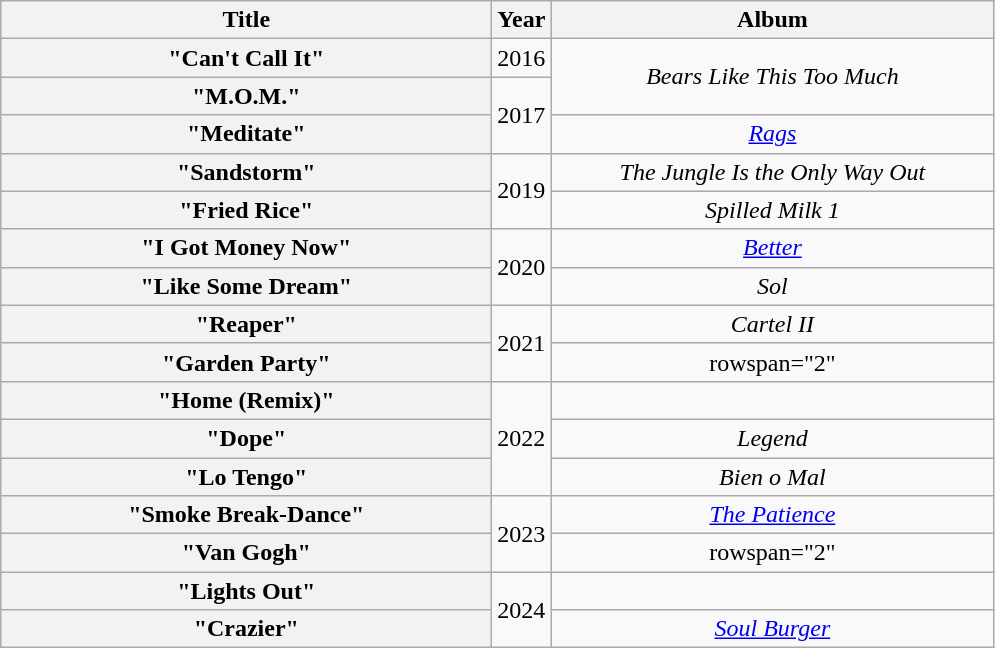<table class="wikitable plainrowheaders" style="text-align:center;">
<tr>
<th scope="col" style="width:20em;">Title</th>
<th scope="col" style="width:1em;">Year</th>
<th scope="col" style="width:18em;">Album</th>
</tr>
<tr>
<th scope="row">"Can't Call It"<br></th>
<td>2016</td>
<td rowspan="2"><em>Bears Like This Too Much</em></td>
</tr>
<tr>
<th scope="row">"M.O.M."<br></th>
<td rowspan="2">2017</td>
</tr>
<tr>
<th scope="row">"Meditate"<br></th>
<td><em><a href='#'>Rags</a></em></td>
</tr>
<tr>
<th scope="row">"Sandstorm"<br></th>
<td rowspan="2">2019</td>
<td><em>The Jungle Is the Only Way Out</em></td>
</tr>
<tr>
<th scope="row">"Fried Rice"<br></th>
<td><em>Spilled Milk 1</em></td>
</tr>
<tr>
<th scope=row>"I Got Money Now"<br></th>
<td rowspan="2">2020</td>
<td><em><a href='#'>Better</a></em></td>
</tr>
<tr>
<th scope=row>"Like Some Dream"<br></th>
<td><em>Sol</em></td>
</tr>
<tr>
<th scope=row>"Reaper"<br></th>
<td rowspan="2">2021</td>
<td><em>Cartel II</em></td>
</tr>
<tr>
<th scope=row>"Garden Party"<br></th>
<td>rowspan="2" </td>
</tr>
<tr>
<th scope=row>"Home (Remix)"<br></th>
<td rowspan="3">2022</td>
</tr>
<tr>
<th scope="row">"Dope"<br></th>
<td><em>Legend</em></td>
</tr>
<tr>
<th scope="row">"Lo Tengo"<br></th>
<td><em>Bien o Mal</em></td>
</tr>
<tr>
<th scope="row">"Smoke Break-Dance"<br></th>
<td rowspan="2">2023</td>
<td><em><a href='#'>The Patience</a></em></td>
</tr>
<tr>
<th scope="row">"Van Gogh"<br></th>
<td>rowspan="2" </td>
</tr>
<tr>
<th scope="row">"Lights Out"<br></th>
<td rowspan="2">2024</td>
</tr>
<tr>
<th scope="row">"Crazier"<br></th>
<td><em><a href='#'>Soul Burger</a></em></td>
</tr>
</table>
